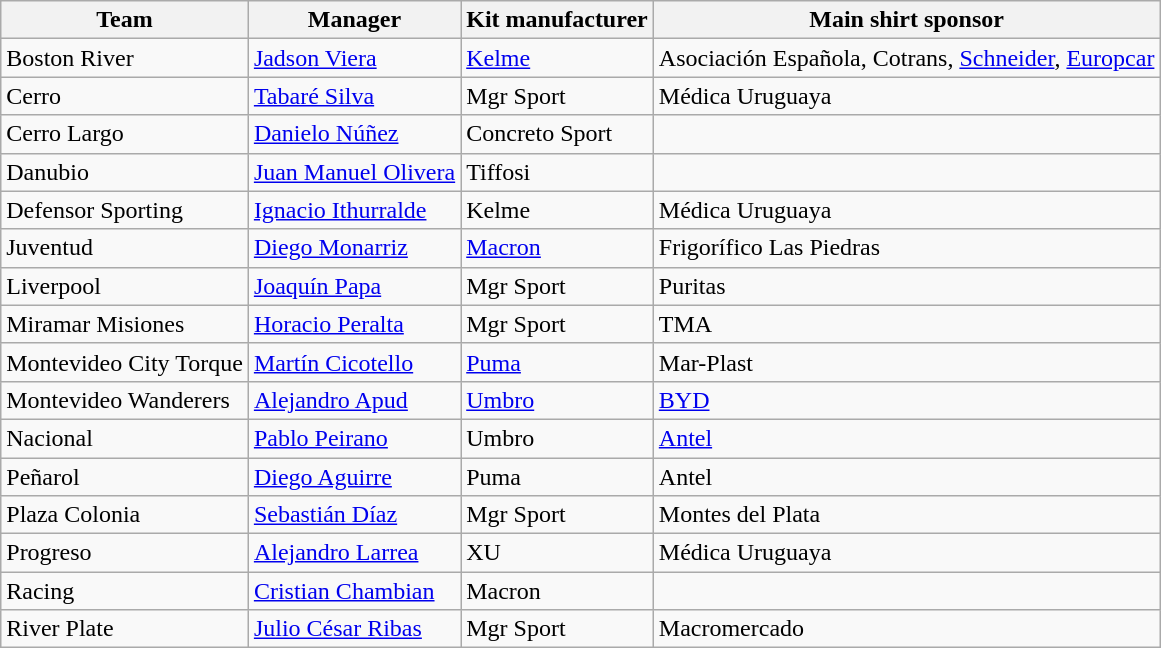<table class="wikitable sortable" style="text-align: left;">
<tr>
<th>Team</th>
<th>Manager</th>
<th>Kit manufacturer</th>
<th>Main shirt sponsor</th>
</tr>
<tr>
<td>Boston River</td>
<td> <a href='#'>Jadson Viera</a></td>
<td><a href='#'>Kelme</a></td>
<td>Asociación Española, Cotrans, <a href='#'>Schneider</a>, <a href='#'>Europcar</a></td>
</tr>
<tr>
<td>Cerro</td>
<td> <a href='#'>Tabaré Silva</a></td>
<td>Mgr Sport</td>
<td>Médica Uruguaya</td>
</tr>
<tr>
<td>Cerro Largo</td>
<td> <a href='#'>Danielo Núñez</a></td>
<td>Concreto Sport</td>
<td></td>
</tr>
<tr>
<td>Danubio</td>
<td> <a href='#'>Juan Manuel Olivera</a></td>
<td>Tiffosi</td>
<td></td>
</tr>
<tr>
<td>Defensor Sporting</td>
<td> <a href='#'>Ignacio Ithurralde</a></td>
<td>Kelme</td>
<td>Médica Uruguaya</td>
</tr>
<tr>
<td>Juventud</td>
<td> <a href='#'>Diego Monarriz</a></td>
<td><a href='#'>Macron</a></td>
<td>Frigorífico Las Piedras</td>
</tr>
<tr>
<td>Liverpool</td>
<td> <a href='#'>Joaquín Papa</a></td>
<td>Mgr Sport</td>
<td>Puritas</td>
</tr>
<tr>
<td>Miramar Misiones</td>
<td> <a href='#'>Horacio Peralta</a></td>
<td>Mgr Sport</td>
<td>TMA</td>
</tr>
<tr>
<td>Montevideo City Torque</td>
<td> <a href='#'>Martín Cicotello</a></td>
<td><a href='#'>Puma</a></td>
<td>Mar-Plast</td>
</tr>
<tr>
<td>Montevideo Wanderers</td>
<td> <a href='#'>Alejandro Apud</a></td>
<td><a href='#'>Umbro</a></td>
<td><a href='#'>BYD</a></td>
</tr>
<tr>
<td>Nacional</td>
<td> <a href='#'>Pablo Peirano</a></td>
<td>Umbro</td>
<td><a href='#'>Antel</a></td>
</tr>
<tr>
<td>Peñarol</td>
<td> <a href='#'>Diego Aguirre</a></td>
<td>Puma</td>
<td>Antel</td>
</tr>
<tr>
<td>Plaza Colonia</td>
<td> <a href='#'>Sebastián Díaz</a></td>
<td>Mgr Sport</td>
<td>Montes del Plata</td>
</tr>
<tr>
<td>Progreso</td>
<td> <a href='#'>Alejandro Larrea</a></td>
<td>XU</td>
<td>Médica Uruguaya</td>
</tr>
<tr>
<td>Racing</td>
<td> <a href='#'>Cristian Chambian</a></td>
<td>Macron</td>
<td></td>
</tr>
<tr>
<td>River Plate</td>
<td> <a href='#'>Julio César Ribas</a></td>
<td>Mgr Sport</td>
<td>Macromercado</td>
</tr>
</table>
